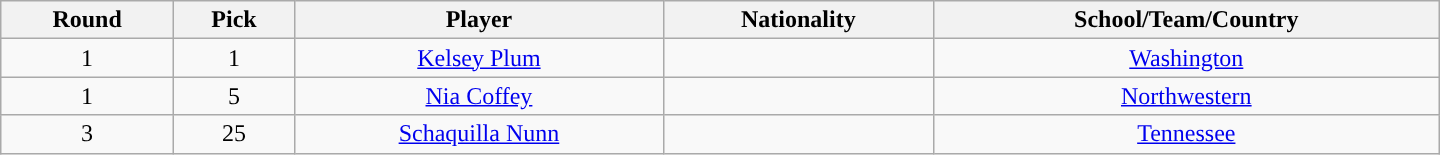<table class="wikitable" style="text-align:center; width:60em">
<tr>
<th>Round</th>
<th>Pick</th>
<th>Player</th>
<th>Nationality</th>
<th>School/Team/Country</th>
</tr>
<tr>
<td>1</td>
<td>1</td>
<td><a href='#'>Kelsey Plum</a></td>
<td></td>
<td><a href='#'>Washington</a></td>
</tr>
<tr>
<td>1</td>
<td>5</td>
<td><a href='#'>Nia Coffey</a></td>
<td></td>
<td><a href='#'>Northwestern</a></td>
</tr>
<tr>
<td>3</td>
<td>25</td>
<td><a href='#'>Schaquilla Nunn</a></td>
<td></td>
<td><a href='#'>Tennessee</a></td>
</tr>
</table>
